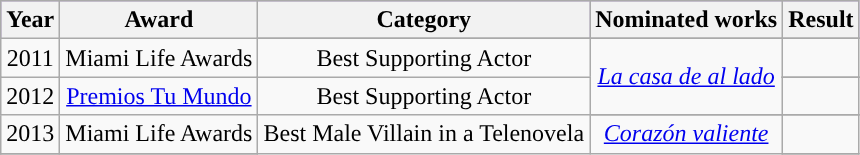<table class="wikitable plainrowheaders" style="text-align:center;">
<tr style="background:#96c;">
<th scope="col">Year</th>
<th scope="col">Award</th>
<th scope="col">Category</th>
<th scope="col">Nominated works</th>
<th scope="col">Result</th>
</tr>
<tr>
<td scope="row" rowspan="2">2011</td>
<td rowspan="2">Miami Life Awards</td>
</tr>
<tr>
<td scope="row" rowspan="2">Best Supporting Actor</td>
<td rowspan="3"><em><a href='#'>La casa de al lado</a></em></td>
<td></td>
</tr>
<tr>
<td scope="row" rowspan="2">2012</td>
<td rowspan="2"><a href='#'>Premios Tu Mundo</a></td>
</tr>
<tr>
<td scope="row" rowspan="2">Best Supporting Actor</td>
<td></td>
</tr>
<tr>
<td scope="row" rowspan="2">2013</td>
<td rowspan="2">Miami Life Awards</td>
</tr>
<tr>
<td scope="row" rowspan="2">Best Male Villain in a Telenovela</td>
<td rowspan="2"><em><a href='#'>Corazón valiente</a></em></td>
<td></td>
</tr>
<tr>
</tr>
</table>
